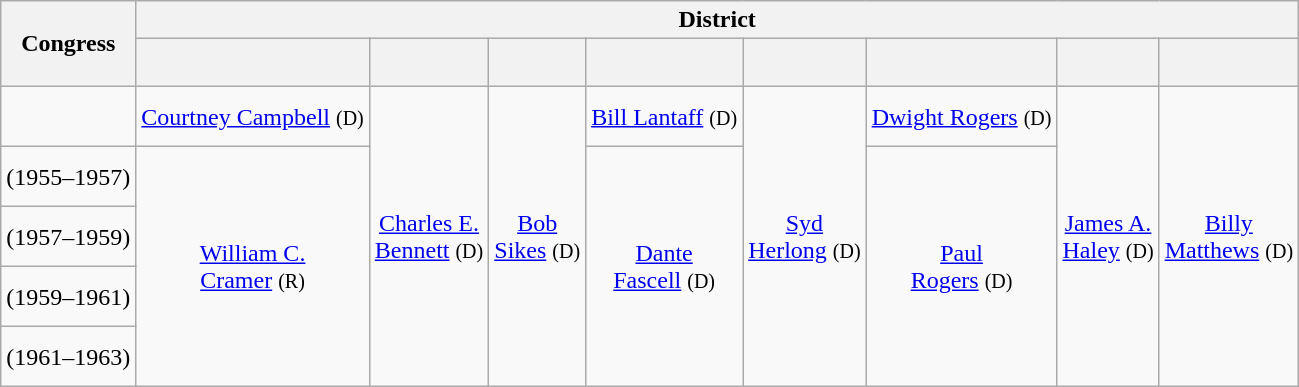<table class=wikitable style="text-align:center">
<tr>
<th rowspan=2>Congress</th>
<th colspan=8>District</th>
</tr>
<tr style="height:2em">
<th></th>
<th></th>
<th></th>
<th></th>
<th></th>
<th></th>
<th></th>
<th></th>
</tr>
<tr style="height:2.5em">
<td></td>
<td><a href='#'>Courtney Campbell</a> <small>(D)</small></td>
<td rowspan=5 ><a href='#'>Charles E.<br>Bennett</a> <small>(D)</small></td>
<td rowspan=5 ><a href='#'>Bob<br>Sikes</a> <small>(D)</small></td>
<td><a href='#'>Bill Lantaff</a> <small>(D)</small></td>
<td rowspan=5 ><a href='#'>Syd<br>Herlong</a> <small>(D)</small></td>
<td><a href='#'>Dwight Rogers</a> <small>(D)</small></td>
<td rowspan=5 ><a href='#'>James A.<br>Haley</a> <small>(D)</small></td>
<td rowspan=5 ><a href='#'>Billy<br>Matthews</a> <small>(D)</small></td>
</tr>
<tr style="height:2.5em">
<td><strong></strong> (1955–1957)</td>
<td rowspan=4 ><a href='#'>William C.<br>Cramer</a> <small>(R)</small></td>
<td rowspan=4 ><a href='#'>Dante<br>Fascell</a> <small>(D)</small></td>
<td rowspan=4 ><a href='#'>Paul<br>Rogers</a> <small>(D)</small></td>
</tr>
<tr style="height:2.5em">
<td><strong></strong> (1957–1959)</td>
</tr>
<tr style="height:2.5em">
<td><strong></strong> (1959–1961)</td>
</tr>
<tr style="height:2.5em">
<td><strong></strong> (1961–1963)</td>
</tr>
</table>
